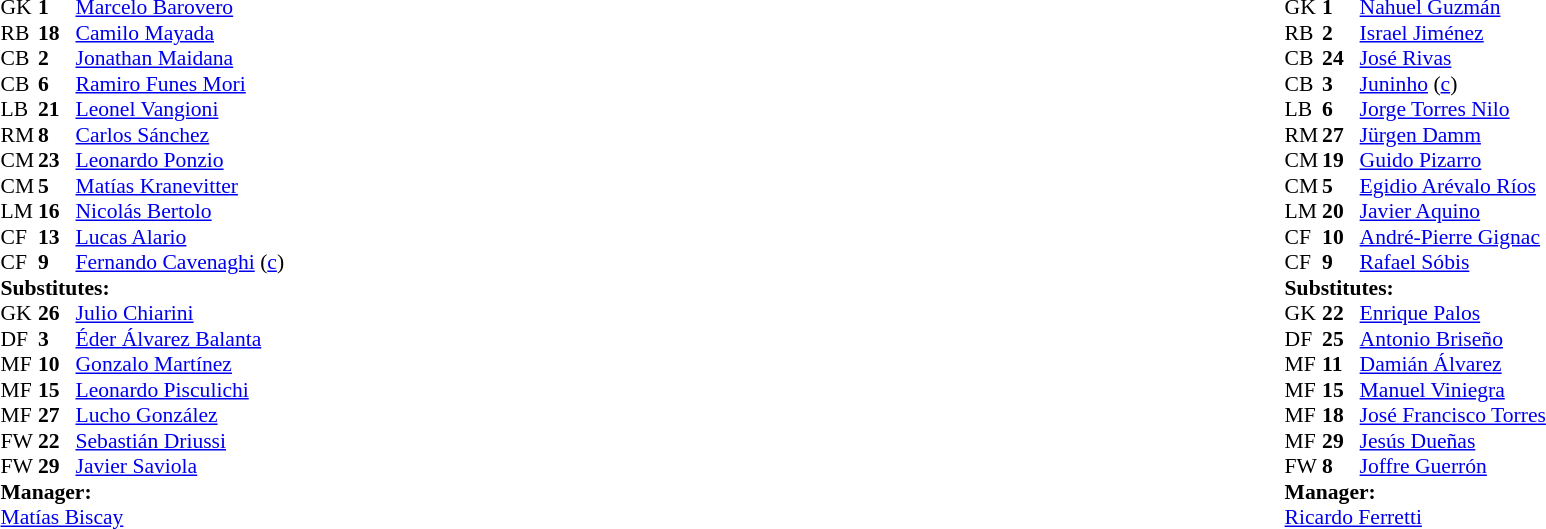<table width="100%">
<tr>
<td valign="top" width="40%"><br><table style="font-size:90%;" cellspacing="0" cellpadding="0">
<tr>
<th width="25"></th>
<th width="25"></th>
</tr>
<tr>
<td>GK</td>
<td><strong>1</strong></td>
<td> <a href='#'>Marcelo Barovero</a></td>
</tr>
<tr>
<td>RB</td>
<td><strong>18</strong></td>
<td> <a href='#'>Camilo Mayada</a></td>
</tr>
<tr>
<td>CB</td>
<td><strong>2</strong></td>
<td> <a href='#'>Jonathan Maidana</a></td>
</tr>
<tr>
<td>CB</td>
<td><strong>6</strong></td>
<td> <a href='#'>Ramiro Funes Mori</a></td>
<td></td>
</tr>
<tr>
<td>LB</td>
<td><strong>21</strong></td>
<td> <a href='#'>Leonel Vangioni</a></td>
</tr>
<tr>
<td>RM</td>
<td><strong>8</strong></td>
<td> <a href='#'>Carlos Sánchez</a></td>
<td></td>
</tr>
<tr>
<td>CM</td>
<td><strong>23</strong></td>
<td> <a href='#'>Leonardo Ponzio</a></td>
</tr>
<tr>
<td>CM</td>
<td><strong>5</strong></td>
<td> <a href='#'>Matías Kranevitter</a></td>
<td></td>
<td></td>
</tr>
<tr>
<td>LM</td>
<td><strong>16</strong></td>
<td> <a href='#'>Nicolás Bertolo</a></td>
</tr>
<tr>
<td>CF</td>
<td><strong>13</strong></td>
<td> <a href='#'>Lucas Alario</a></td>
<td> </td>
<td></td>
</tr>
<tr>
<td>CF</td>
<td><strong>9</strong></td>
<td> <a href='#'>Fernando Cavenaghi</a>  (<a href='#'>c</a>) </td>
<td> </td>
<td></td>
</tr>
<tr>
<td colspan=3><strong>Substitutes:</strong></td>
</tr>
<tr>
<td>GK</td>
<td><strong>26</strong></td>
<td> <a href='#'>Julio Chiarini</a></td>
</tr>
<tr>
<td>DF</td>
<td><strong>3</strong></td>
<td> <a href='#'>Éder Álvarez Balanta</a></td>
</tr>
<tr>
<td>MF</td>
<td><strong>10</strong></td>
<td> <a href='#'>Gonzalo Martínez</a></td>
</tr>
<tr>
<td>MF</td>
<td><strong>15</strong></td>
<td> <a href='#'>Leonardo Pisculichi</a></td>
<td></td>
<td></td>
</tr>
<tr>
<td>MF</td>
<td><strong>27</strong></td>
<td> <a href='#'>Lucho González</a></td>
<td></td>
<td></td>
</tr>
<tr>
<td>FW</td>
<td><strong>22</strong></td>
<td> <a href='#'>Sebastián Driussi</a></td>
<td></td>
<td></td>
</tr>
<tr>
<td>FW</td>
<td><strong>29</strong></td>
<td> <a href='#'>Javier Saviola</a></td>
</tr>
<tr>
<td colspan=3><strong>Manager:</strong></td>
</tr>
<tr>
<td colspan=4> <a href='#'>Matías Biscay</a></td>
</tr>
</table>
</td>
<td valign="top"></td>
<td valign="top" width="50%"><br><table style="font-size:90%;" cellspacing="0" cellpadding="0" align="center">
<tr>
<th width=25></th>
<th width=25></th>
</tr>
<tr>
<td>GK</td>
<td><strong>1</strong></td>
<td> <a href='#'>Nahuel Guzmán</a></td>
</tr>
<tr>
<td>RB</td>
<td><strong>2</strong></td>
<td> <a href='#'>Israel Jiménez</a></td>
<td> </td>
<td></td>
</tr>
<tr>
<td>CB</td>
<td><strong>24</strong></td>
<td> <a href='#'>José Rivas</a></td>
<td></td>
</tr>
<tr>
<td>CB</td>
<td><strong>3</strong></td>
<td> <a href='#'>Juninho</a> (<a href='#'>c</a>)</td>
<td></td>
</tr>
<tr>
<td>LB</td>
<td><strong>6</strong></td>
<td> <a href='#'>Jorge Torres Nilo</a></td>
<td></td>
</tr>
<tr>
<td>RM</td>
<td><strong>27</strong></td>
<td> <a href='#'>Jürgen Damm</a></td>
</tr>
<tr>
<td>CM</td>
<td><strong>19</strong></td>
<td> <a href='#'>Guido Pizarro</a></td>
</tr>
<tr>
<td>CM</td>
<td><strong>5</strong></td>
<td> <a href='#'>Egidio Arévalo Ríos</a></td>
<td></td>
<td></td>
</tr>
<tr>
<td>LM</td>
<td><strong>20</strong></td>
<td> <a href='#'>Javier Aquino</a></td>
</tr>
<tr>
<td>CF</td>
<td><strong>10</strong></td>
<td> <a href='#'>André-Pierre Gignac</a></td>
<td></td>
</tr>
<tr>
<td>CF</td>
<td><strong>9</strong></td>
<td> <a href='#'>Rafael Sóbis</a></td>
</tr>
<tr>
<td colspan=3><strong>Substitutes:</strong></td>
</tr>
<tr>
<td>GK</td>
<td><strong>22</strong></td>
<td> <a href='#'>Enrique Palos</a></td>
</tr>
<tr>
<td>DF</td>
<td><strong>25</strong></td>
<td> <a href='#'>Antonio Briseño</a></td>
</tr>
<tr>
<td>MF</td>
<td><strong>11</strong></td>
<td> <a href='#'>Damián Álvarez</a></td>
</tr>
<tr>
<td>MF</td>
<td><strong>15</strong></td>
<td> <a href='#'>Manuel Viniegra</a></td>
</tr>
<tr>
<td>MF</td>
<td><strong>18</strong></td>
<td> <a href='#'>José Francisco Torres</a></td>
</tr>
<tr>
<td>MF</td>
<td><strong>29</strong></td>
<td> <a href='#'>Jesús Dueñas</a></td>
<td></td>
<td></td>
</tr>
<tr>
<td>FW</td>
<td><strong>8</strong></td>
<td> <a href='#'>Joffre Guerrón</a></td>
<td></td>
<td></td>
</tr>
<tr>
<td colspan=3><strong>Manager:</strong></td>
</tr>
<tr>
<td colspan=4> <a href='#'>Ricardo Ferretti</a></td>
</tr>
</table>
</td>
</tr>
</table>
